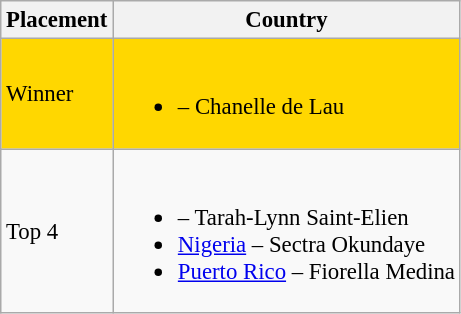<table class="wikitable sortable" style="font-size:95%;">
<tr>
<th>Placement</th>
<th>Country</th>
</tr>
<tr style="background:gold;">
<td>Winner</td>
<td><br><ul><li> – Chanelle de Lau</li></ul></td>
</tr>
<tr>
<td>Top 4</td>
<td><br><ul><li> – Tarah-Lynn Saint-Elien</li><li> <a href='#'>Nigeria</a> – Sectra Okundaye</li><li> <a href='#'>Puerto Rico</a> – Fiorella Medina</li></ul></td>
</tr>
</table>
